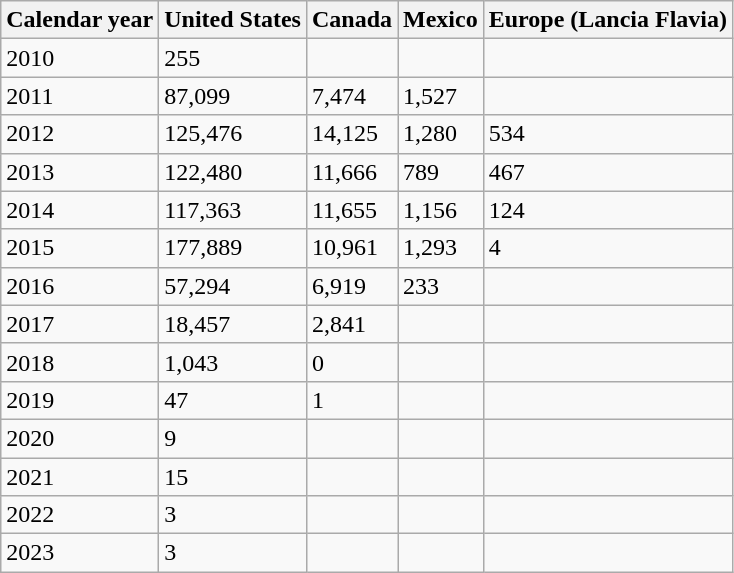<table class="wikitable">
<tr>
<th>Calendar year</th>
<th>United States</th>
<th>Canada</th>
<th>Mexico</th>
<th>Europe (Lancia Flavia)</th>
</tr>
<tr>
<td>2010</td>
<td>255</td>
<td></td>
<td></td>
<td></td>
</tr>
<tr>
<td>2011</td>
<td>87,099</td>
<td>7,474</td>
<td>1,527</td>
<td></td>
</tr>
<tr>
<td>2012</td>
<td>125,476</td>
<td>14,125</td>
<td>1,280</td>
<td>534</td>
</tr>
<tr>
<td>2013</td>
<td>122,480</td>
<td>11,666</td>
<td>789</td>
<td>467</td>
</tr>
<tr>
<td>2014</td>
<td>117,363</td>
<td>11,655</td>
<td>1,156</td>
<td>124</td>
</tr>
<tr>
<td>2015</td>
<td>177,889</td>
<td>10,961</td>
<td>1,293</td>
<td>4</td>
</tr>
<tr>
<td>2016</td>
<td>57,294</td>
<td>6,919</td>
<td>233</td>
<td></td>
</tr>
<tr>
<td>2017</td>
<td>18,457</td>
<td>2,841</td>
<td></td>
<td></td>
</tr>
<tr>
<td>2018</td>
<td>1,043</td>
<td>0</td>
<td></td>
<td></td>
</tr>
<tr>
<td>2019</td>
<td>47</td>
<td>1</td>
<td></td>
<td></td>
</tr>
<tr>
<td>2020</td>
<td>9</td>
<td></td>
<td></td>
<td></td>
</tr>
<tr>
<td>2021</td>
<td>15</td>
<td></td>
<td></td>
<td></td>
</tr>
<tr>
<td>2022</td>
<td>3</td>
<td></td>
<td></td>
<td></td>
</tr>
<tr>
<td>2023</td>
<td>3</td>
<td></td>
<td></td>
<td></td>
</tr>
</table>
